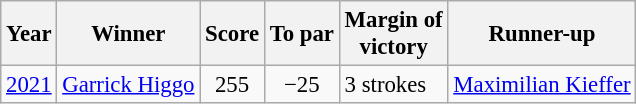<table class="wikitable" style="font-size:95%">
<tr>
<th>Year</th>
<th>Winner</th>
<th>Score</th>
<th>To par</th>
<th>Margin of<br>victory</th>
<th>Runner-up</th>
</tr>
<tr>
<td><a href='#'>2021</a></td>
<td> <a href='#'>Garrick Higgo</a></td>
<td align=center>255</td>
<td align=center>−25</td>
<td>3 strokes</td>
<td> <a href='#'>Maximilian Kieffer</a></td>
</tr>
</table>
